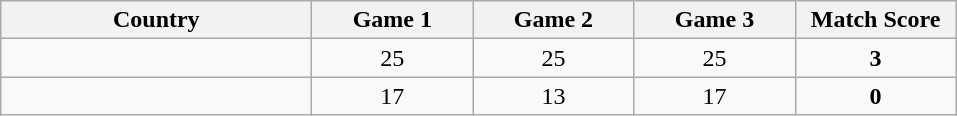<table class=wikitable style="text-align:center">
<tr>
<th>Country</th>
<th>Game 1</th>
<th>Game 2</th>
<th>Game 3</th>
<th>Match Score</th>
</tr>
<tr>
<td width=200></td>
<td width=100>25</td>
<td width=100>25</td>
<td width=100>25</td>
<td width=100><strong>3</strong></td>
</tr>
<tr>
<td></td>
<td>17</td>
<td>13</td>
<td>17</td>
<td><strong>0</strong></td>
</tr>
</table>
